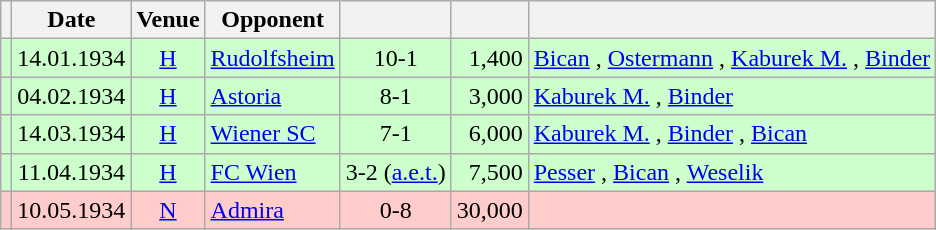<table class="wikitable" Style="text-align: center">
<tr>
<th></th>
<th>Date</th>
<th>Venue</th>
<th>Opponent</th>
<th></th>
<th></th>
<th></th>
</tr>
<tr style="background:#cfc">
<td></td>
<td>14.01.1934</td>
<td><a href='#'>H</a></td>
<td align="left"><a href='#'>Rudolfsheim</a></td>
<td>10-1</td>
<td align="right">1,400</td>
<td align="left"><a href='#'>Bican</a>  , <a href='#'>Ostermann</a>   , <a href='#'>Kaburek M.</a>    , <a href='#'>Binder</a> </td>
</tr>
<tr style="background:#cfc">
<td></td>
<td>04.02.1934</td>
<td><a href='#'>H</a></td>
<td align="left"><a href='#'>Astoria</a></td>
<td>8-1</td>
<td align="right">3,000</td>
<td align="left"><a href='#'>Kaburek M.</a>    , <a href='#'>Binder</a>    </td>
</tr>
<tr style="background:#cfc">
<td></td>
<td>14.03.1934</td>
<td><a href='#'>H</a></td>
<td align="left"><a href='#'>Wiener SC</a></td>
<td>7-1</td>
<td align="right">6,000</td>
<td align="left"><a href='#'>Kaburek M.</a>   , <a href='#'>Binder</a>  , <a href='#'>Bican</a>  </td>
</tr>
<tr style="background:#cfc">
<td></td>
<td>11.04.1934</td>
<td><a href='#'>H</a></td>
<td align="left"><a href='#'>FC Wien</a></td>
<td>3-2 (<a href='#'>a.e.t.</a>)</td>
<td align="right">7,500</td>
<td align="left"><a href='#'>Pesser</a> , <a href='#'>Bican</a> , <a href='#'>Weselik</a> </td>
</tr>
<tr style="background:#fcc">
<td></td>
<td>10.05.1934</td>
<td><a href='#'>N</a></td>
<td align="left"><a href='#'>Admira</a></td>
<td>0-8</td>
<td align="right">30,000</td>
<td align="left"></td>
</tr>
</table>
